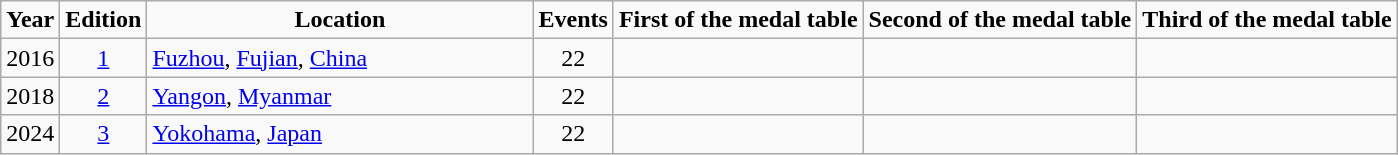<table class="wikitable">
<tr>
<td width="20" align="center"><strong>Year</strong></td>
<td width="50" align="center"><strong>Edition</strong></td>
<td width="250" align="center"><strong>Location</strong></td>
<td width="20" align="center"><strong>Events</strong></td>
<td><strong>First of the medal table</strong></td>
<td><strong>Second of the medal table</strong></td>
<td><strong>Third of the medal table</strong></td>
</tr>
<tr>
<td align="center">2016</td>
<td align="center"><a href='#'>1</a></td>
<td> <a href='#'>Fuzhou</a>, <a href='#'>Fujian</a>, <a href='#'>China</a></td>
<td align="center">22</td>
<td></td>
<td></td>
<td></td>
</tr>
<tr>
<td align="center">2018</td>
<td align="center"><a href='#'>2</a></td>
<td> <a href='#'>Yangon</a>, <a href='#'>Myanmar</a></td>
<td align="center">22</td>
<td></td>
<td></td>
<td></td>
</tr>
<tr>
<td align="center">2024</td>
<td align="center"><a href='#'>3</a></td>
<td> <a href='#'>Yokohama</a>, <a href='#'>Japan</a></td>
<td align="center">22</td>
<td></td>
<td></td>
<td></td>
</tr>
</table>
